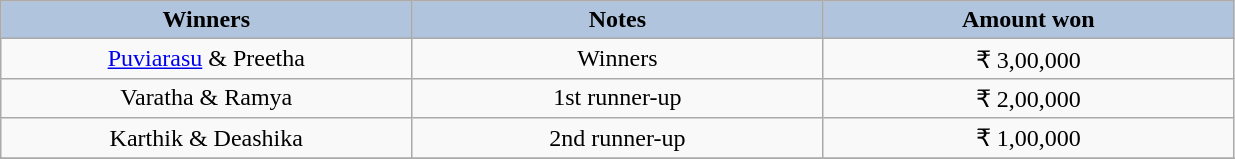<table class="wikitable" style="text-align:center;">
<tr>
<th style="width:200pt; background:LightSteelBlue;">Winners</th>
<th style="width:200pt; background:LightSteelBlue;">Notes</th>
<th style="width:200pt; background:LightSteelBlue;">Amount won</th>
</tr>
<tr>
<td><a href='#'>Puviarasu</a> & Preetha</td>
<td>Winners</td>
<td>₹ 3,00,000</td>
</tr>
<tr>
<td>Varatha & Ramya</td>
<td>1st runner-up</td>
<td>₹ 2,00,000</td>
</tr>
<tr>
<td>Karthik & Deashika</td>
<td>2nd runner-up</td>
<td>₹ 1,00,000</td>
</tr>
<tr>
</tr>
</table>
